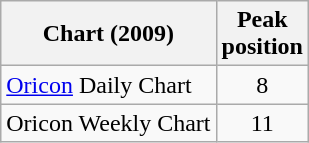<table class="wikitable sortable">
<tr>
<th>Chart (2009)</th>
<th>Peak<br>position</th>
</tr>
<tr>
<td><a href='#'>Oricon</a> Daily Chart</td>
<td align="center">8</td>
</tr>
<tr>
<td>Oricon Weekly Chart</td>
<td align="center">11</td>
</tr>
</table>
